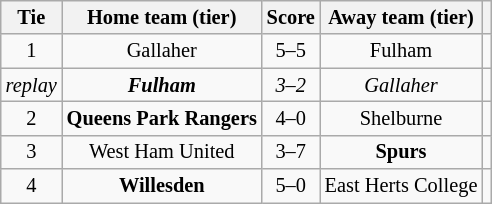<table class="wikitable" style="text-align:center; font-size:85%">
<tr>
<th>Tie</th>
<th>Home team (tier)</th>
<th>Score</th>
<th>Away team (tier)</th>
<th></th>
</tr>
<tr>
<td align="center">1</td>
<td>Gallaher</td>
<td align="center">5–5</td>
<td>Fulham</td>
<td></td>
</tr>
<tr>
<td align="center"><em>replay</em></td>
<td><strong><em>Fulham</em></strong></td>
<td align="center"><em>3–2</em></td>
<td><em>Gallaher</em></td>
<td></td>
</tr>
<tr>
<td align="center">2</td>
<td><strong>Queens Park Rangers</strong></td>
<td align="center">4–0</td>
<td>Shelburne</td>
<td></td>
</tr>
<tr>
<td align="center">3</td>
<td>West Ham United</td>
<td align="center">3–7</td>
<td><strong>Spurs</strong></td>
<td></td>
</tr>
<tr>
<td align="center">4</td>
<td><strong>Willesden</strong></td>
<td align="center">5–0</td>
<td>East Herts College</td>
<td></td>
</tr>
</table>
